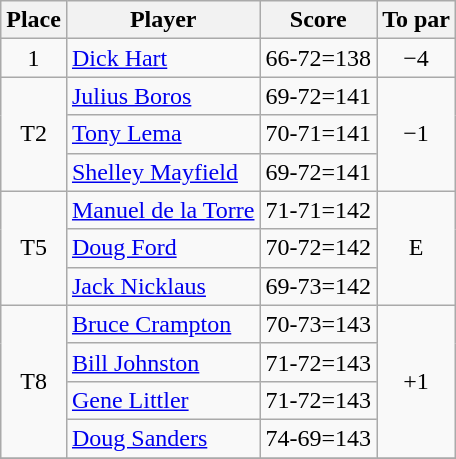<table class=wikitable>
<tr>
<th>Place</th>
<th>Player</th>
<th>Score</th>
<th>To par</th>
</tr>
<tr>
<td align=center>1</td>
<td> <a href='#'>Dick Hart</a></td>
<td>66-72=138</td>
<td align=center>−4</td>
</tr>
<tr>
<td rowspan=3 align=center>T2</td>
<td> <a href='#'>Julius Boros</a></td>
<td>69-72=141</td>
<td rowspan=3 align=center>−1</td>
</tr>
<tr>
<td> <a href='#'>Tony Lema</a></td>
<td>70-71=141</td>
</tr>
<tr>
<td> <a href='#'>Shelley Mayfield</a></td>
<td>69-72=141</td>
</tr>
<tr>
<td rowspan=3 align=center>T5</td>
<td> <a href='#'>Manuel de la Torre</a></td>
<td>71-71=142</td>
<td rowspan=3 align=center>E</td>
</tr>
<tr>
<td> <a href='#'>Doug Ford</a></td>
<td>70-72=142</td>
</tr>
<tr>
<td> <a href='#'>Jack Nicklaus</a></td>
<td>69-73=142</td>
</tr>
<tr>
<td rowspan=4 align=center>T8</td>
<td> <a href='#'>Bruce Crampton</a></td>
<td>70-73=143</td>
<td rowspan=4 align=center>+1</td>
</tr>
<tr>
<td> <a href='#'>Bill Johnston</a></td>
<td>71-72=143</td>
</tr>
<tr>
<td> <a href='#'>Gene Littler</a></td>
<td>71-72=143</td>
</tr>
<tr>
<td> <a href='#'>Doug Sanders</a></td>
<td>74-69=143</td>
</tr>
<tr>
</tr>
</table>
